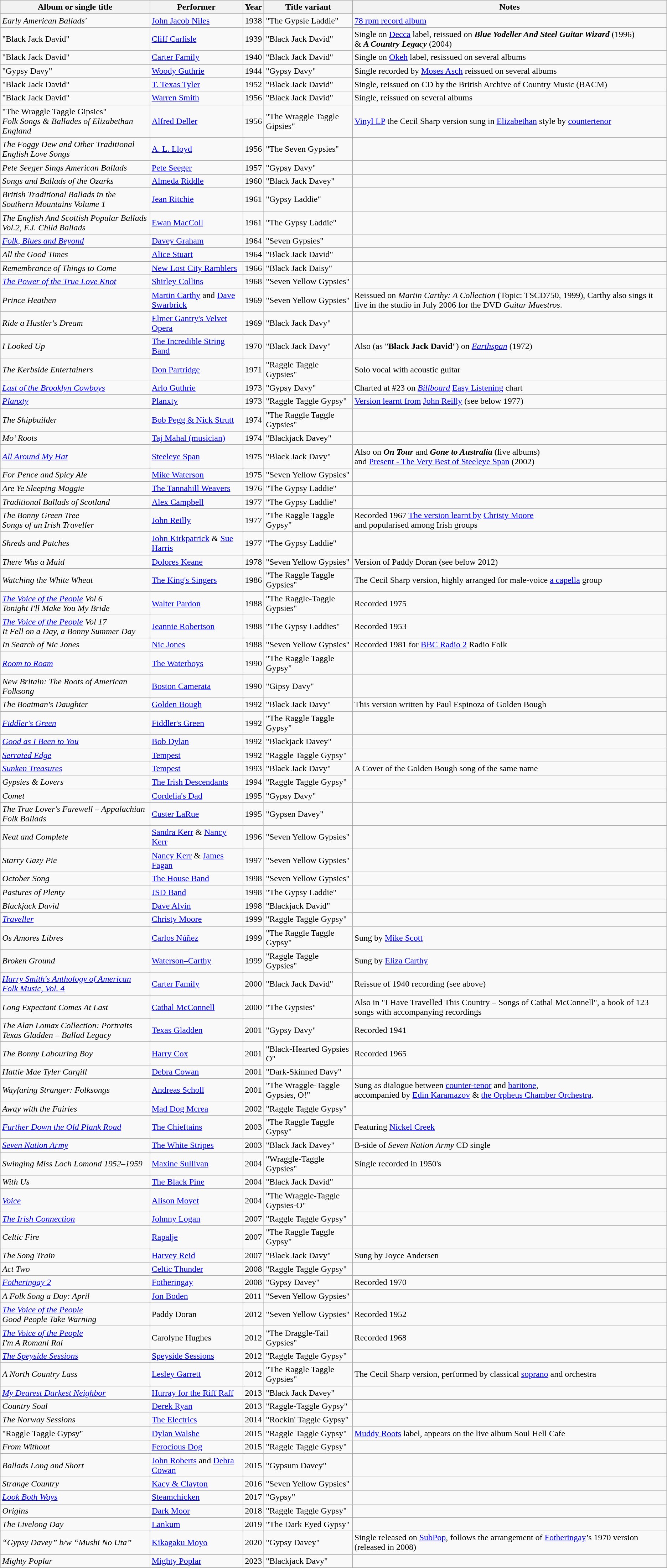<table class="wikitable">
<tr>
<th>Album or single title</th>
<th>Performer</th>
<th>Year</th>
<th>Title variant</th>
<th>Notes</th>
</tr>
<tr>
<td><em>Early American Ballads' </em></td>
<td><a href='#'>John Jacob Niles</a></td>
<td>1938</td>
<td>"The Gypsie Laddie"</td>
<td><a href='#'>78 rpm record album</a></td>
</tr>
<tr>
<td>"Black Jack David"</td>
<td><a href='#'>Cliff Carlisle</a></td>
<td>1939</td>
<td>"Black Jack David"</td>
<td>Single on <a href='#'>Decca</a> label, reissued on <strong><em>Blue Yodeller And Steel Guitar Wizard</em></strong> (1996) <br>& <strong><em>A Country Legacy</em></strong> (2004)</td>
</tr>
<tr>
<td>"Black Jack David"</td>
<td><a href='#'>Carter Family</a></td>
<td>1940</td>
<td>"Black Jack David"</td>
<td>Single on <a href='#'>Okeh</a> label, resissued on several albums</td>
</tr>
<tr>
<td>"Gypsy Davy"</td>
<td><a href='#'>Woody Guthrie</a></td>
<td>1944</td>
<td>"Gypsy Davy"</td>
<td>Single recorded by <a href='#'>Moses Asch</a> reissued on several albums</td>
</tr>
<tr>
<td>"Black Jack David"</td>
<td><a href='#'>T. Texas Tyler</a></td>
<td>1952</td>
<td>"Black Jack David"</td>
<td>Single, reissued on CD by the British Archive of Country Music (BACM)</td>
</tr>
<tr>
<td>"Black Jack David"</td>
<td><a href='#'>Warren Smith</a></td>
<td>1956</td>
<td>"Black Jack David"</td>
<td>Single, reissued on several albums</td>
</tr>
<tr>
<td>"The Wraggle Taggle Gipsies"<br><em>Folk Songs & Ballades of Elizabethan England</em></td>
<td><a href='#'>Alfred Deller</a></td>
<td>1956</td>
<td>"The Wraggle Taggle Gipsies"</td>
<td><a href='#'>Vinyl LP</a> the Cecil Sharp version sung in <a href='#'>Elizabethan</a> style by <a href='#'>countertenor</a></td>
</tr>
<tr>
<td><em>The Foggy Dew and Other Traditional English Love Songs</em></td>
<td><a href='#'>A. L. Lloyd</a></td>
<td>1956</td>
<td>"The Seven Gypsies"</td>
<td></td>
</tr>
<tr>
<td><em>Pete Seeger Sings American Ballads</em></td>
<td><a href='#'>Pete Seeger</a></td>
<td>1957</td>
<td>"Gypsy Davy"</td>
<td></td>
</tr>
<tr>
<td><em>Songs and Ballads of the Ozarks</em></td>
<td><a href='#'>Almeda Riddle</a></td>
<td>1960</td>
<td>"Black Jack Davey"</td>
<td></td>
</tr>
<tr>
<td><em>British Traditional Ballads in the Southern Mountains Volume 1</em></td>
<td><a href='#'>Jean Ritchie</a></td>
<td>1961</td>
<td>"Gypsy Laddie"</td>
<td></td>
</tr>
<tr>
<td><em>The English And Scottish Popular Ballads</em><br><em>Vol.2, F.J. Child Ballads</em></td>
<td><a href='#'>Ewan MacColl</a></td>
<td>1961</td>
<td>"The Gypsy Laddie"</td>
<td></td>
</tr>
<tr>
<td><em><a href='#'>Folk, Blues and Beyond</a></em></td>
<td><a href='#'>Davey Graham</a></td>
<td>1964</td>
<td>"Seven Gypsies"</td>
<td></td>
</tr>
<tr>
<td><em>All the Good Times</em></td>
<td><a href='#'>Alice Stuart</a></td>
<td>1964</td>
<td>"Black Jack David"</td>
<td></td>
</tr>
<tr>
<td><em>Remembrance of Things to Come</em></td>
<td><a href='#'>New Lost City Ramblers</a></td>
<td>1966</td>
<td>"Black Jack Daisy"</td>
<td></td>
</tr>
<tr>
<td><em><a href='#'>The Power of the True Love Knot</a></em></td>
<td><a href='#'>Shirley Collins</a></td>
<td>1968</td>
<td>"Seven Yellow Gypsies"</td>
<td></td>
</tr>
<tr>
<td><em>Prince Heathen</em></td>
<td><a href='#'>Martin Carthy</a> and <a href='#'>Dave Swarbrick</a></td>
<td>1969</td>
<td>"Seven Yellow Gypsies"</td>
<td>Reissued on <em>Martin Carthy: A Collection</em> (Topic: TSCD750, 1999), Carthy also sings it live in the studio in July 2006 for the DVD <em>Guitar Maestros</em>.</td>
</tr>
<tr>
<td><em>Ride a Hustler's Dream</em></td>
<td><a href='#'>Elmer Gantry's Velvet Opera</a></td>
<td>1969</td>
<td>"Black Jack Davy"</td>
<td></td>
</tr>
<tr>
<td><em>I Looked Up</em></td>
<td><a href='#'>The Incredible String Band</a></td>
<td>1970</td>
<td>"Black Jack Davy"</td>
<td>Also (as "<strong>Black Jack David</strong>") on <em><a href='#'>Earthspan</a></em> (1972)</td>
</tr>
<tr>
<td><em>The Kerbside Entertainers</em></td>
<td><a href='#'>Don Partridge</a></td>
<td>1971</td>
<td>"Raggle Taggle Gypsies"</td>
<td>Solo vocal with acoustic guitar</td>
</tr>
<tr>
<td><em><a href='#'>Last of the Brooklyn Cowboys</a></em></td>
<td><a href='#'>Arlo Guthrie</a></td>
<td>1973</td>
<td>"Gypsy Davy"</td>
<td>Charted at #23 on <em><a href='#'>Billboard</a></em> <a href='#'>Easy Listening</a> chart</td>
</tr>
<tr>
<td><em><a href='#'>Planxty</a></em></td>
<td><a href='#'>Planxty</a></td>
<td>1973</td>
<td>"Raggle Taggle Gypsy"</td>
<td><a href='#'>Version learnt from</a> <a href='#'>John Reilly</a> (see below 1977)</td>
</tr>
<tr 1973 " >
<td><em>The Shipbuilder</em></td>
<td><a href='#'>Bob Pegg & Nick Strutt</a></td>
<td>1974</td>
<td>"The Raggle Taggle Gypsies"</td>
<td></td>
</tr>
<tr>
<td><em>Mo’ Roots</em></td>
<td><a href='#'>Taj Mahal (musician)</a></td>
<td>1974</td>
<td>"Blackjack Davey"</td>
<td></td>
</tr>
<tr>
<td><em><a href='#'>All Around My Hat</a></em></td>
<td><a href='#'>Steeleye Span</a></td>
<td>1975</td>
<td>"Black Jack Davy"</td>
<td>Also on <strong><em>On Tour</em></strong> and <strong><em>Gone to Australia</em></strong> (live albums) <br>and <a href='#'>Present - The Very Best of Steeleye Span</a> (2002)</td>
</tr>
<tr>
<td><em>For Pence and Spicy Ale</em></td>
<td><a href='#'>Mike Waterson</a></td>
<td>1975</td>
<td>"Seven Yellow Gypsies"</td>
<td></td>
</tr>
<tr>
<td><em>Are Ye Sleeping Maggie</em></td>
<td><a href='#'>The Tannahill Weavers</a></td>
<td>1976</td>
<td>"The Gypsy Laddie"</td>
<td></td>
</tr>
<tr>
<td><em>Traditional Ballads of Scotland</em></td>
<td><a href='#'>Alex Campbell</a></td>
<td>1977</td>
<td>"The Gypsy Laddie"</td>
<td></td>
</tr>
<tr>
<td><em>The Bonny Green Tree</em><br><em>Songs of an Irish Traveller</em></td>
<td><a href='#'>John Reilly</a></td>
<td>1977</td>
<td>"The Raggle Taggle Gypsy"</td>
<td>Recorded 1967 <a href='#'>The version learnt by</a> <a href='#'>Christy Moore</a> <br>and popularised among Irish groups</td>
</tr>
<tr>
<td><em>Shreds and Patches</em></td>
<td><a href='#'>John Kirkpatrick</a> & <a href='#'>Sue Harris</a></td>
<td>1977</td>
<td>"The Gypsy Laddie"</td>
<td></td>
</tr>
<tr>
<td><em>There Was a Maid</em></td>
<td><a href='#'>Dolores Keane</a></td>
<td>1978</td>
<td>"Seven Yellow Gypsies"</td>
<td>Version of Paddy Doran (see below 2012)</td>
</tr>
<tr>
<td><em>Watching the White Wheat</em></td>
<td><a href='#'>The King's Singers</a></td>
<td>1986</td>
<td>"The Raggle Taggle Gypsies"</td>
<td>The Cecil Sharp version, highly arranged for male-voice <a href='#'>a capella</a> group</td>
</tr>
<tr>
<td><em><a href='#'>The Voice of the People</a> Vol 6</em><br><em>Tonight I'll Make You My Bride</em></td>
<td><a href='#'>Walter Pardon</a></td>
<td>1988</td>
<td>"The Raggle-Taggle Gypsies"</td>
<td>Recorded 1975</td>
</tr>
<tr>
<td><em><a href='#'>The Voice of the People</a> Vol 17</em><br><em>It Fell on a Day, a Bonny Summer Day</em></td>
<td><a href='#'>Jeannie Robertson</a></td>
<td>1988</td>
<td>"The Gypsy Laddies"</td>
<td>Recorded 1953</td>
</tr>
<tr>
<td><em>In Search of Nic Jones</em></td>
<td><a href='#'>Nic Jones</a></td>
<td>1988</td>
<td>"Seven Yellow Gypsies"</td>
<td>Recorded 1981 for <a href='#'>BBC Radio 2</a> Radio Folk</td>
</tr>
<tr>
<td><em><a href='#'>Room to Roam</a></em></td>
<td><a href='#'>The Waterboys</a></td>
<td>1990</td>
<td>"The Raggle Taggle Gypsy"</td>
<td></td>
</tr>
<tr>
<td><em>New Britain: The Roots of American Folksong</em></td>
<td><a href='#'>Boston Camerata</a></td>
<td>1990</td>
<td>"Gipsy Davy"</td>
<td></td>
</tr>
<tr>
<td><em>The Boatman's Daughter</em></td>
<td><a href='#'>Golden Bough</a></td>
<td>1992</td>
<td>"Black Jack Davy"</td>
<td>This version written by Paul Espinoza of Golden Bough</td>
</tr>
<tr>
<td><em><a href='#'>Fiddler's Green</a></em></td>
<td><a href='#'>Fiddler's Green</a></td>
<td>1992</td>
<td>"The Raggle Taggle Gypsy"</td>
<td></td>
</tr>
<tr>
<td><em><a href='#'>Good as I Been to You</a></em></td>
<td><a href='#'>Bob Dylan</a></td>
<td>1992</td>
<td>"Blackjack Davey"</td>
<td></td>
</tr>
<tr>
<td><em><a href='#'>Serrated Edge</a></em></td>
<td><a href='#'>Tempest</a></td>
<td>1992</td>
<td>"Raggle Taggle Gypsy"</td>
<td></td>
</tr>
<tr>
<td><em><a href='#'>Sunken Treasures</a></em></td>
<td><a href='#'>Tempest</a></td>
<td>1993</td>
<td>"Black Jack Davy"</td>
<td>A Cover of the Golden Bough song of the same name</td>
</tr>
<tr>
<td><em>Gypsies & Lovers</em></td>
<td><a href='#'>The Irish Descendants</a></td>
<td>1994</td>
<td>"Raggle Taggle Gypsy"</td>
<td></td>
</tr>
<tr>
<td><em>Comet</em></td>
<td><a href='#'>Cordelia's Dad</a></td>
<td>1995</td>
<td>"Gypsy Davy"</td>
<td></td>
</tr>
<tr>
<td><em>The True Lover's Farewell – Appalachian Folk Ballads</em></td>
<td><a href='#'>Custer LaRue</a></td>
<td>1995</td>
<td>"Gypsen Davey"</td>
<td></td>
</tr>
<tr>
<td><em>Neat and Complete</em></td>
<td><a href='#'>Sandra Kerr</a> & <a href='#'>Nancy Kerr</a></td>
<td>1996</td>
<td>"Seven Yellow Gypsies"</td>
<td></td>
</tr>
<tr>
<td><em>Starry Gazy Pie</em></td>
<td><a href='#'>Nancy Kerr</a> & <a href='#'>James Fagan</a></td>
<td>1997</td>
<td>"Seven Yellow Gypsies"</td>
<td></td>
</tr>
<tr>
<td><em>October Song</em></td>
<td><a href='#'>The House Band</a></td>
<td>1998</td>
<td>"Seven Yellow Gypsies"</td>
<td></td>
</tr>
<tr>
<td><em>Pastures of Plenty</em></td>
<td><a href='#'>JSD Band</a></td>
<td>1998</td>
<td>"The Gypsy Laddie"</td>
<td></td>
</tr>
<tr>
<td><em>Blackjack David</em></td>
<td><a href='#'>Dave Alvin</a></td>
<td>1998</td>
<td>"Blackjack David"</td>
<td></td>
</tr>
<tr>
<td><em><a href='#'>Traveller</a></em></td>
<td><a href='#'>Christy Moore</a></td>
<td>1999</td>
<td>"Raggle Taggle Gypsy"</td>
<td></td>
</tr>
<tr>
<td><em>Os Amores Libres</em></td>
<td><a href='#'>Carlos Núñez</a></td>
<td>1999</td>
<td>"The Raggle Taggle Gypsy"</td>
<td>Sung by <a href='#'>Mike Scott</a></td>
</tr>
<tr>
<td><em>Broken Ground</em></td>
<td><a href='#'>Waterson–Carthy</a></td>
<td>1999</td>
<td>"Raggle Taggle Gypsies"</td>
<td>Sung by <a href='#'>Eliza Carthy</a></td>
</tr>
<tr>
<td><em><a href='#'>Harry Smith's Anthology of American Folk Music, Vol. 4</a></em></td>
<td><a href='#'>Carter Family</a></td>
<td>2000</td>
<td>"Black Jack David"</td>
<td>Reissue of 1940 recording (see above)</td>
</tr>
<tr>
<td><em>Long Expectant Comes At Last</em></td>
<td><a href='#'>Cathal McConnell</a></td>
<td>2000</td>
<td>"The Gypsies"</td>
<td>Also in "I Have Travelled This Country – Songs of Cathal McConnell", a book of 123 songs with accompanying recordings</td>
</tr>
<tr>
<td><em>The Alan Lomax Collection: Portraits</em> <br><em>Texas Gladden – Ballad Legacy</em></td>
<td><a href='#'>Texas Gladden</a></td>
<td>2001</td>
<td>"Gypsy Davy"</td>
<td>Recorded 1941</td>
</tr>
<tr>
<td><em>The Bonny Labouring Boy</em></td>
<td><a href='#'>Harry Cox</a></td>
<td>2001</td>
<td>"Black-Hearted Gypsies O"</td>
<td>Recorded 1965</td>
</tr>
<tr>
<td><em>Hattie Mae Tyler Cargill</em></td>
<td><a href='#'>Debra Cowan</a></td>
<td>2001</td>
<td>"Dark-Skinned Davy"</td>
<td></td>
</tr>
<tr>
<td><em>Wayfaring Stranger: Folksongs</em></td>
<td><a href='#'>Andreas Scholl</a></td>
<td>2001</td>
<td>"The Wraggle-Taggle Gypsies, O!"</td>
<td>Sung as dialogue between <a href='#'>counter-tenor</a> and <a href='#'>baritone</a>, <br>accompanied by <a href='#'>Edin Karamazov</a> & <a href='#'>the Orpheus Chamber Orchestra</a>.</td>
</tr>
<tr>
<td><em>Away with the Fairies</em></td>
<td><a href='#'>Mad Dog Mcrea</a></td>
<td>2002</td>
<td>"Raggle Taggle Gypsy"</td>
<td></td>
</tr>
<tr>
<td><em><a href='#'>Further Down the Old Plank Road</a></em></td>
<td><a href='#'>The Chieftains</a></td>
<td>2003</td>
<td>"The Raggle Taggle Gypsy"</td>
<td>Featuring <a href='#'>Nickel Creek</a></td>
</tr>
<tr>
<td><em><a href='#'>Seven Nation Army</a></em></td>
<td><a href='#'>The White Stripes</a></td>
<td>2003</td>
<td>"Black Jack Davey"</td>
<td>B-side of <em>Seven Nation Army</em> CD single</td>
</tr>
<tr>
<td><em>Swinging Miss Loch Lomond 1952–1959</em></td>
<td><a href='#'>Maxine Sullivan</a></td>
<td>2004</td>
<td>"Wraggle-Taggle Gypsies"</td>
<td>Single recorded in 1950's</td>
</tr>
<tr>
<td><em>With Us</em></td>
<td><a href='#'>The Black Pine</a></td>
<td>2004</td>
<td>"Black Jack David"</td>
<td></td>
</tr>
<tr>
<td><em><a href='#'>Voice</a></em></td>
<td><a href='#'>Alison Moyet</a></td>
<td>2004</td>
<td>"The Wraggle-Taggle Gypsies-O"</td>
<td></td>
</tr>
<tr>
<td><em><a href='#'>The Irish Connection</a></em></td>
<td><a href='#'>Johnny Logan</a></td>
<td>2007</td>
<td>"Raggle Taggle Gypsy"</td>
<td></td>
</tr>
<tr>
<td><em>Celtic Fire</em></td>
<td><a href='#'>Rapalje</a></td>
<td>2007</td>
<td>"The Raggle Taggle Gypsy"</td>
<td></td>
</tr>
<tr>
<td><em>The Song Train</em></td>
<td><a href='#'>Harvey Reid</a></td>
<td>2007</td>
<td>"Black Jack Davy"</td>
<td>Sung by Joyce Andersen</td>
</tr>
<tr>
<td><em>Act Two</em></td>
<td><a href='#'>Celtic Thunder</a></td>
<td>2008</td>
<td>"Raggle Taggle Gypsy"</td>
<td></td>
</tr>
<tr>
<td><em><a href='#'>Fotheringay 2</a></em></td>
<td><a href='#'>Fotheringay</a></td>
<td>2008</td>
<td>"Gypsy Davey"</td>
<td>Recorded 1970</td>
</tr>
<tr>
<td><em>A Folk Song a Day: April</em></td>
<td><a href='#'>Jon Boden</a></td>
<td>2011</td>
<td>"Seven Yellow Gypsies"</td>
<td></td>
</tr>
<tr>
<td><em><a href='#'>The Voice of the People</a></em><br><em>Good People Take Warning</em></td>
<td>Paddy Doran</td>
<td>2012</td>
<td>"Seven Yellow Gypsies"</td>
<td>Recorded 1952</td>
</tr>
<tr>
<td><em><a href='#'>The Voice of the People</a></em><br><em>I'm A Romani Rai</em></td>
<td>Carolyne Hughes</td>
<td>2012</td>
<td>"The Draggle-Tail Gypsies"</td>
<td>Recorded 1968</td>
</tr>
<tr>
<td><em><a href='#'>The Speyside Sessions</a></em></td>
<td><a href='#'>Speyside Sessions</a></td>
<td>2012</td>
<td>"Raggle Taggle Gypsy"</td>
<td></td>
</tr>
<tr>
<td><em>A North Country Lass</em></td>
<td><a href='#'>Lesley Garrett</a></td>
<td>2012</td>
<td>"The Raggle Taggle Gypsies"</td>
<td>The Cecil Sharp version, performed by classical <a href='#'>soprano</a> and orchestra</td>
</tr>
<tr>
<td><em><a href='#'>My Dearest Darkest Neighbor</a></em></td>
<td><a href='#'>Hurray for the Riff Raff</a></td>
<td>2013</td>
<td>"Black Jack Davey"</td>
<td></td>
</tr>
<tr>
<td><em>Country Soul</em></td>
<td><a href='#'>Derek Ryan</a></td>
<td>2013</td>
<td>"Raggle-Taggle Gypsy"</td>
<td></td>
</tr>
<tr>
<td><em>The Norway Sessions</em></td>
<td><a href='#'>The Electrics</a></td>
<td>2014</td>
<td>"Rockin' Taggle Gypsy"</td>
<td></td>
</tr>
<tr>
<td>"Raggle Taggle Gypsy"</td>
<td><a href='#'>Dylan Walshe</a></td>
<td>2015</td>
<td>"Raggle Taggle Gypsy"</td>
<td><a href='#'>Muddy Roots</a> label, appears on the live album Soul Hell Cafe <br></td>
</tr>
<tr>
<td><em>From Without</em></td>
<td><a href='#'>Ferocious Dog</a></td>
<td>2015</td>
<td>"Raggle Taggle Gypsy"</td>
<td></td>
</tr>
<tr>
<td><em>Ballads Long and Short</em></td>
<td><a href='#'>John Roberts</a> and <a href='#'>Debra Cowan</a></td>
<td>2015</td>
<td>"Gypsum Davey"</td>
<td></td>
</tr>
<tr>
<td><em>Strange Country</em></td>
<td><a href='#'>Kacy & Clayton</a></td>
<td>2016</td>
<td>"Seven Yellow Gypsies"</td>
<td></td>
</tr>
<tr>
<td><em><a href='#'>Look Both Ways</a></em></td>
<td><a href='#'>Steamchicken</a></td>
<td>2017</td>
<td>"Gypsy"</td>
<td></td>
</tr>
<tr>
<td><em>Origins</em></td>
<td><a href='#'>Dark Moor</a></td>
<td>2018</td>
<td>"Raggle Taggle Gypsy"</td>
<td></td>
</tr>
<tr>
<td><em>The Livelong Day</em></td>
<td><a href='#'>Lankum</a></td>
<td>2019</td>
<td>"The Dark Eyed Gypsy"</td>
<td></td>
</tr>
<tr>
<td><em>“Gypsy Davey” b/w “Mushi No Uta”</em></td>
<td><a href='#'>Kikagaku Moyo</a></td>
<td>2020</td>
<td>"Gypsy Davey"</td>
<td>Single released on <a href='#'>SubPop</a>, follows the arrangement of <a href='#'>Fotheringay</a>’s 1970 version (released in 2008)</td>
</tr>
<tr>
<td><em>Mighty Poplar</em></td>
<td><a href='#'>Mighty Poplar</a></td>
<td>2023</td>
<td>"Blackjack Davy"</td>
<td></td>
</tr>
<tr>
</tr>
</table>
